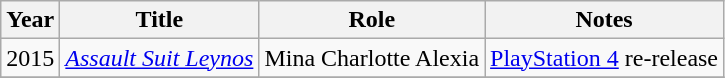<table class="wikitable sortable">
<tr>
<th>Year</th>
<th>Title</th>
<th>Role</th>
<th class="unsortable">Notes</th>
</tr>
<tr>
<td>2015</td>
<td><em><a href='#'>Assault Suit Leynos</a></em></td>
<td>Mina Charlotte Alexia</td>
<td><a href='#'>PlayStation 4</a> re-release</td>
</tr>
<tr>
</tr>
</table>
